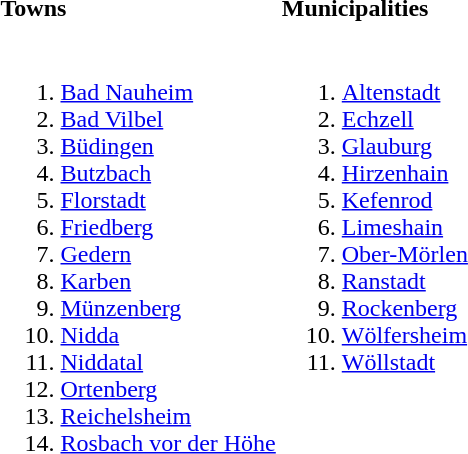<table>
<tr>
<th align=left width=50%>Towns</th>
<th align=left width=50%>Municipalities</th>
</tr>
<tr valign=top>
<td><br><ol><li><a href='#'>Bad Nauheim</a></li><li><a href='#'>Bad Vilbel</a></li><li><a href='#'>Büdingen</a></li><li><a href='#'>Butzbach</a></li><li><a href='#'>Florstadt</a></li><li><a href='#'>Friedberg</a></li><li><a href='#'>Gedern</a></li><li><a href='#'>Karben</a></li><li><a href='#'>Münzenberg</a></li><li><a href='#'>Nidda</a></li><li><a href='#'>Niddatal</a></li><li><a href='#'>Ortenberg</a></li><li><a href='#'>Reichelsheim</a></li><li><a href='#'>Rosbach vor der Höhe</a></li></ol></td>
<td><br><ol><li><a href='#'>Altenstadt</a></li><li><a href='#'>Echzell</a></li><li><a href='#'>Glauburg</a></li><li><a href='#'>Hirzenhain</a></li><li><a href='#'>Kefenrod</a></li><li><a href='#'>Limeshain</a></li><li><a href='#'>Ober-Mörlen</a></li><li><a href='#'>Ranstadt</a></li><li><a href='#'>Rockenberg</a></li><li><a href='#'>Wölfersheim</a></li><li><a href='#'>Wöllstadt</a></li></ol></td>
</tr>
</table>
